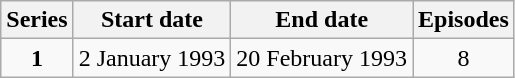<table class="wikitable" style="text-align:center;">
<tr>
<th>Series</th>
<th>Start date</th>
<th>End date</th>
<th>Episodes</th>
</tr>
<tr>
<td><strong>1</strong></td>
<td>2 January 1993</td>
<td>20 February 1993</td>
<td>8</td>
</tr>
</table>
